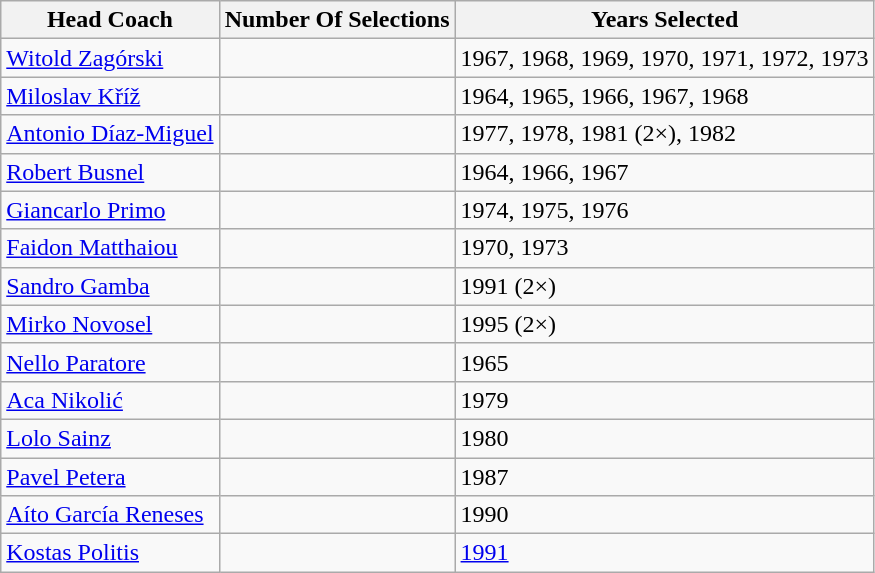<table | class="wikitable sortable">
<tr>
<th>Head Coach</th>
<th>Number Of Selections</th>
<th>Years Selected</th>
</tr>
<tr>
<td> <a href='#'>Witold Zagórski</a></td>
<td></td>
<td>1967, 1968, 1969, 1970, 1971, 1972, 1973</td>
</tr>
<tr>
<td> <a href='#'>Miloslav Kříž</a></td>
<td></td>
<td>1964, 1965, 1966, 1967, 1968</td>
</tr>
<tr>
<td> <a href='#'>Antonio Díaz-Miguel</a></td>
<td></td>
<td>1977, 1978, 1981 (2×), 1982</td>
</tr>
<tr>
<td> <a href='#'>Robert Busnel</a></td>
<td></td>
<td>1964, 1966, 1967</td>
</tr>
<tr>
<td> <a href='#'>Giancarlo Primo</a></td>
<td></td>
<td>1974, 1975, 1976</td>
</tr>
<tr>
<td> <a href='#'>Faidon Matthaiou</a></td>
<td></td>
<td>1970, 1973</td>
</tr>
<tr>
<td> <a href='#'>Sandro Gamba</a></td>
<td></td>
<td>1991 (2×)</td>
</tr>
<tr>
<td> <a href='#'>Mirko Novosel</a></td>
<td></td>
<td>1995 (2×)</td>
</tr>
<tr>
<td> <a href='#'>Nello Paratore</a></td>
<td></td>
<td>1965</td>
</tr>
<tr>
<td> <a href='#'>Aca Nikolić</a></td>
<td></td>
<td>1979</td>
</tr>
<tr>
<td> <a href='#'>Lolo Sainz</a></td>
<td></td>
<td>1980</td>
</tr>
<tr>
<td> <a href='#'>Pavel Petera</a></td>
<td></td>
<td>1987</td>
</tr>
<tr>
<td> <a href='#'>Aíto García Reneses</a></td>
<td></td>
<td>1990</td>
</tr>
<tr>
<td> <a href='#'>Kostas Politis</a></td>
<td></td>
<td><a href='#'>1991</a></td>
</tr>
</table>
